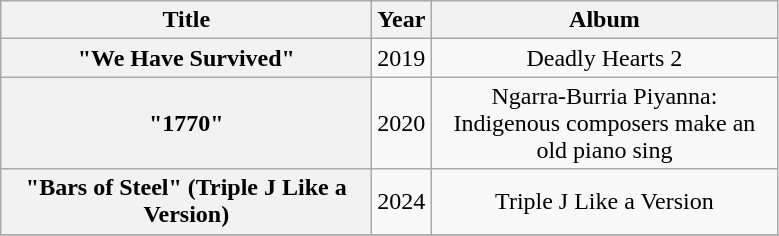<table class="wikitable plainrowheaders" style="text-align:center;" border="1">
<tr>
<th scope="col" style="width:15em;">Title</th>
<th scope="col" style="width:1em;">Year</th>
<th scope="col" style="width:14em;">Album</th>
</tr>
<tr>
<th scope="row">"We Have Survived"</th>
<td>2019</td>
<td>Deadly Hearts 2<em></td>
</tr>
<tr>
<th scope="row">"1770"</th>
<td>2020</td>
<td>Ngarra-Burria Piyanna: Indigenous composers make an old piano sing</td>
</tr>
<tr>
<th scope="row">"Bars of Steel" (Triple J Like a Version)</th>
<td>2024</td>
<td></em>Triple J Like a Version<em></td>
</tr>
<tr>
</tr>
</table>
